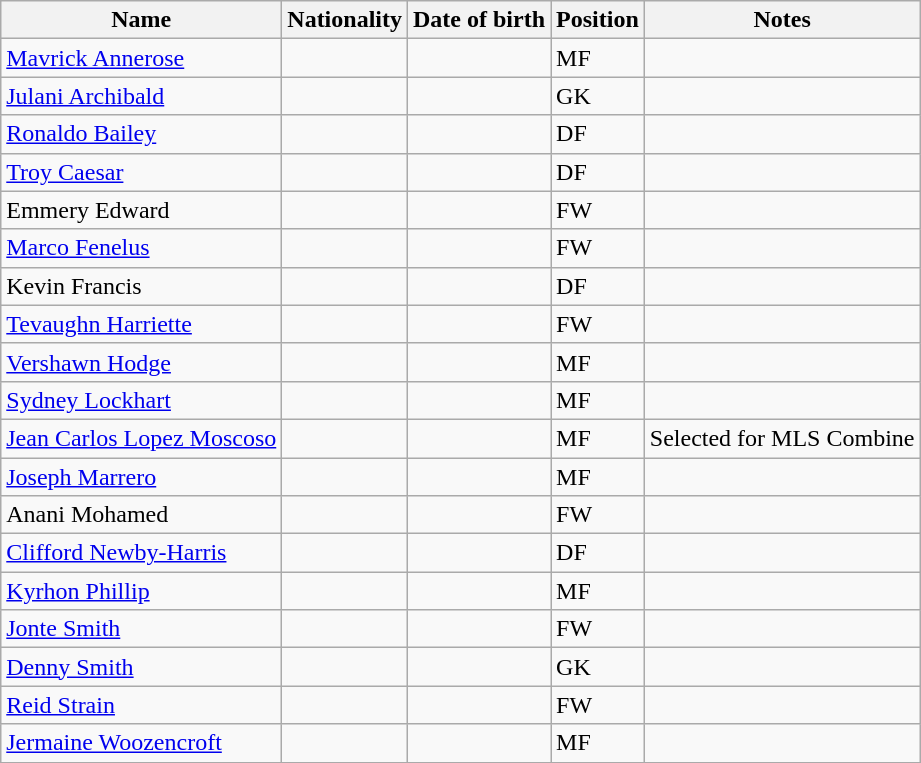<table class="wikitable">
<tr>
<th>Name</th>
<th>Nationality</th>
<th>Date of birth</th>
<th>Position</th>
<th>Notes</th>
</tr>
<tr>
<td><a href='#'>Mavrick Annerose</a></td>
<td></td>
<td></td>
<td>MF</td>
<td></td>
</tr>
<tr>
<td><a href='#'>Julani Archibald</a></td>
<td></td>
<td></td>
<td>GK</td>
<td></td>
</tr>
<tr>
<td><a href='#'>Ronaldo Bailey</a></td>
<td></td>
<td></td>
<td>DF</td>
<td></td>
</tr>
<tr>
<td><a href='#'>Troy Caesar</a></td>
<td></td>
<td></td>
<td>DF</td>
<td></td>
</tr>
<tr>
<td>Emmery Edward</td>
<td></td>
<td></td>
<td>FW</td>
<td></td>
</tr>
<tr>
<td><a href='#'>Marco Fenelus</a></td>
<td></td>
<td></td>
<td>FW</td>
<td></td>
</tr>
<tr>
<td>Kevin Francis</td>
<td></td>
<td></td>
<td>DF</td>
<td></td>
</tr>
<tr>
<td><a href='#'>Tevaughn Harriette</a></td>
<td></td>
<td></td>
<td>FW</td>
<td></td>
</tr>
<tr>
<td><a href='#'>Vershawn Hodge</a></td>
<td></td>
<td></td>
<td>MF</td>
<td></td>
</tr>
<tr>
<td><a href='#'>Sydney Lockhart</a></td>
<td></td>
<td></td>
<td>MF</td>
<td></td>
</tr>
<tr>
<td><a href='#'>Jean Carlos Lopez Moscoso</a></td>
<td></td>
<td></td>
<td>MF</td>
<td>Selected for MLS Combine</td>
</tr>
<tr>
<td><a href='#'>Joseph Marrero</a></td>
<td></td>
<td></td>
<td>MF</td>
<td></td>
</tr>
<tr>
<td>Anani Mohamed</td>
<td></td>
<td></td>
<td>FW</td>
<td></td>
</tr>
<tr>
<td><a href='#'>Clifford Newby-Harris</a></td>
<td></td>
<td></td>
<td>DF</td>
<td></td>
</tr>
<tr>
<td><a href='#'>Kyrhon Phillip</a></td>
<td></td>
<td></td>
<td>MF</td>
<td></td>
</tr>
<tr>
<td><a href='#'>Jonte Smith</a></td>
<td></td>
<td></td>
<td>FW</td>
<td></td>
</tr>
<tr>
<td><a href='#'>Denny Smith</a></td>
<td></td>
<td></td>
<td>GK</td>
<td></td>
</tr>
<tr>
<td><a href='#'>Reid Strain</a></td>
<td></td>
<td></td>
<td>FW</td>
<td></td>
</tr>
<tr>
<td><a href='#'>Jermaine Woozencroft</a></td>
<td></td>
<td></td>
<td>MF</td>
<td></td>
</tr>
</table>
